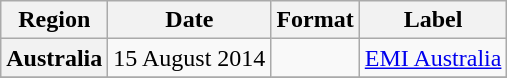<table class="wikitable sortable plainrowheaders">
<tr>
<th scope="col">Region</th>
<th scope="col">Date</th>
<th scope="col">Format</th>
<th scope="col">Label</th>
</tr>
<tr>
<th scope="row">Australia</th>
<td>15 August 2014</td>
<td></td>
<td><a href='#'>EMI Australia</a></td>
</tr>
<tr>
</tr>
</table>
